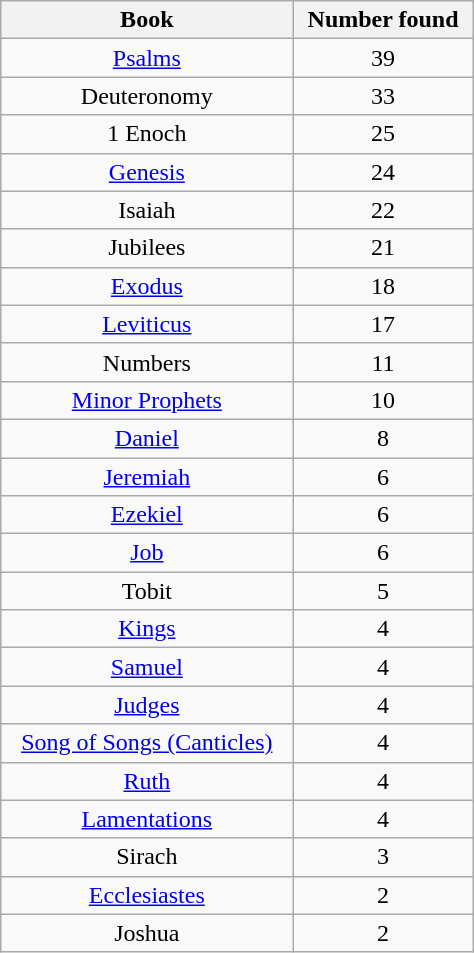<table class="wikitable" style="text-align: center; width: 25%">
<tr>
<th>Book</th>
<th>Number found</th>
</tr>
<tr>
<td><a href='#'>Psalms</a></td>
<td>39</td>
</tr>
<tr>
<td>Deuteronomy</td>
<td>33</td>
</tr>
<tr>
<td>1 Enoch</td>
<td>25</td>
</tr>
<tr>
<td><a href='#'>Genesis</a></td>
<td>24</td>
</tr>
<tr>
<td>Isaiah</td>
<td>22</td>
</tr>
<tr>
<td>Jubilees</td>
<td>21</td>
</tr>
<tr>
<td><a href='#'>Exodus</a></td>
<td>18</td>
</tr>
<tr>
<td><a href='#'>Leviticus</a></td>
<td>17</td>
</tr>
<tr>
<td>Numbers</td>
<td>11</td>
</tr>
<tr>
<td><a href='#'>Minor Prophets</a></td>
<td>10</td>
</tr>
<tr>
<td><a href='#'>Daniel</a></td>
<td>8</td>
</tr>
<tr>
<td><a href='#'>Jeremiah</a></td>
<td>6</td>
</tr>
<tr>
<td><a href='#'>Ezekiel</a></td>
<td>6</td>
</tr>
<tr>
<td><a href='#'>Job</a></td>
<td>6</td>
</tr>
<tr>
<td>Tobit</td>
<td>5</td>
</tr>
<tr>
<td><a href='#'>Kings</a></td>
<td>4</td>
</tr>
<tr>
<td><a href='#'>Samuel</a></td>
<td>4</td>
</tr>
<tr>
<td><a href='#'>Judges</a></td>
<td>4</td>
</tr>
<tr>
<td><a href='#'>Song of Songs (Canticles)</a></td>
<td>4</td>
</tr>
<tr>
<td><a href='#'>Ruth</a></td>
<td>4</td>
</tr>
<tr>
<td><a href='#'>Lamentations</a></td>
<td>4</td>
</tr>
<tr>
<td>Sirach</td>
<td>3</td>
</tr>
<tr>
<td><a href='#'>Ecclesiastes</a></td>
<td>2</td>
</tr>
<tr>
<td>Joshua</td>
<td>2</td>
</tr>
</table>
